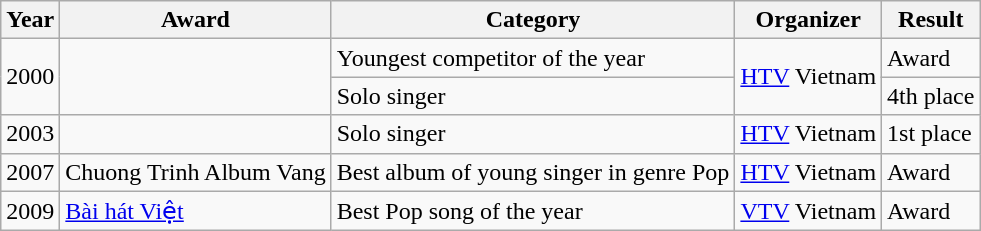<table class="wikitable">
<tr>
<th>Year</th>
<th>Award</th>
<th>Category</th>
<th>Organizer</th>
<th>Result</th>
</tr>
<tr>
<td rowspan="2">2000</td>
<td rowspan="2"></td>
<td>Youngest competitor of the year</td>
<td rowspan="2"><a href='#'>HTV</a> Vietnam</td>
<td>Award</td>
</tr>
<tr>
<td>Solo singer</td>
<td>4th place</td>
</tr>
<tr>
<td>2003</td>
<td></td>
<td>Solo singer</td>
<td><a href='#'>HTV</a> Vietnam</td>
<td>1st place</td>
</tr>
<tr>
<td>2007</td>
<td>Chuong Trinh Album Vang</td>
<td>Best album of young singer in genre Pop</td>
<td><a href='#'>HTV</a> Vietnam</td>
<td>Award</td>
</tr>
<tr>
<td>2009</td>
<td><a href='#'>Bài hát Việt</a></td>
<td>Best Pop song of the year</td>
<td><a href='#'>VTV</a> Vietnam</td>
<td>Award</td>
</tr>
</table>
